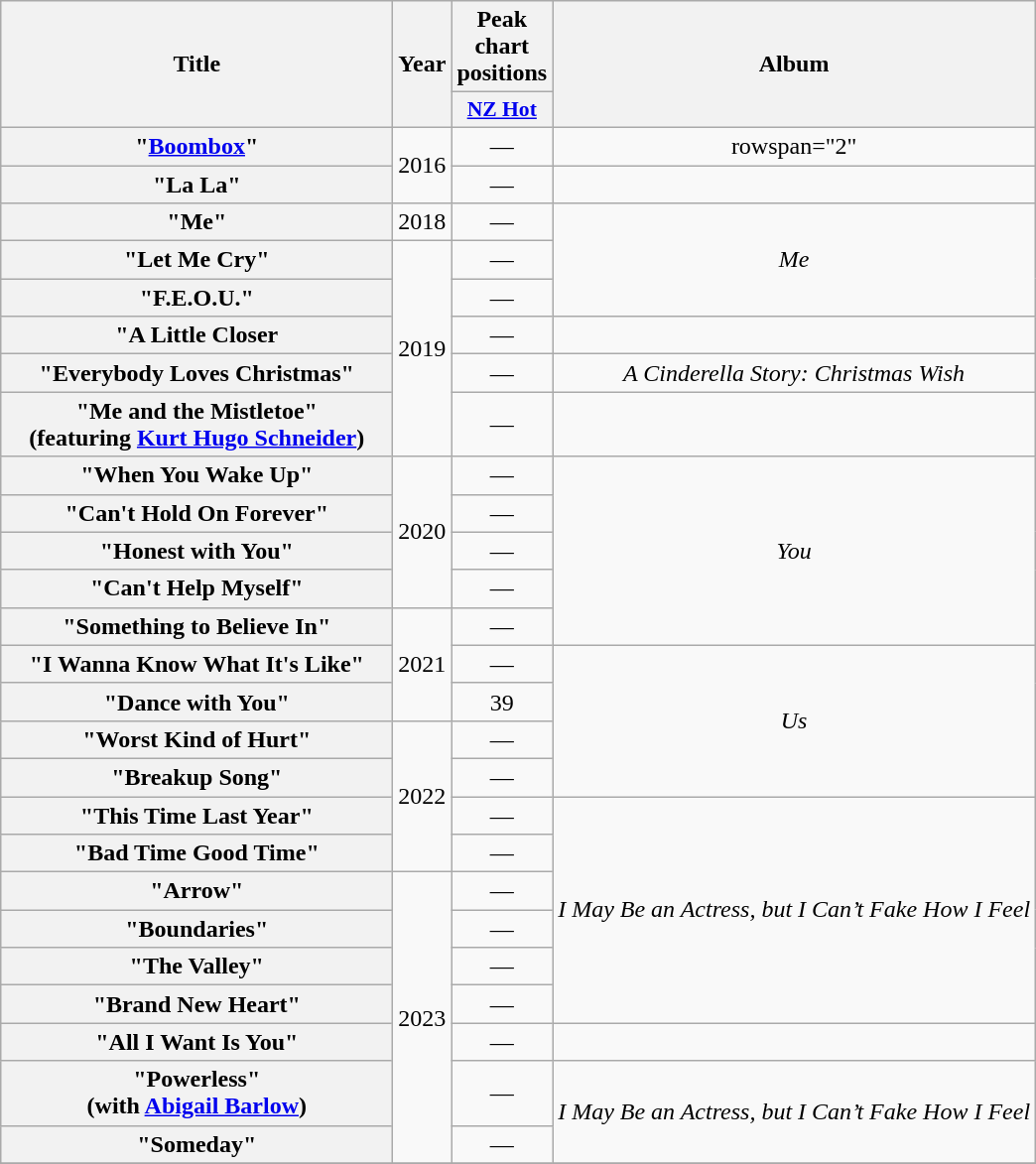<table class="wikitable plainrowheaders" style="text-align:center;">
<tr>
<th scope="col" rowspan="2" style="width:16em;">Title</th>
<th scope="col" rowspan="2">Year</th>
<th scope="col" colspan="1">Peak chart positions</th>
<th scope="col" rowspan="2">Album</th>
</tr>
<tr>
<th scope="col" style="width:2.5em;font-size:90%;"><a href='#'>NZ Hot</a><br></th>
</tr>
<tr>
<th scope="row">"<a href='#'>Boombox</a>"</th>
<td rowspan="2">2016</td>
<td>—</td>
<td>rowspan="2" </td>
</tr>
<tr>
<th scope="row">"La La"</th>
<td>—</td>
</tr>
<tr>
<th scope="row">"Me"</th>
<td>2018</td>
<td>—</td>
<td rowspan="3"><em>Me</em></td>
</tr>
<tr>
<th scope="row">"Let Me Cry"</th>
<td rowspan="5">2019</td>
<td>—</td>
</tr>
<tr>
<th scope="row">"F.E.O.U."</th>
<td>—</td>
</tr>
<tr>
<th scope="row">"A Little Closer</th>
<td>—</td>
<td></td>
</tr>
<tr>
<th scope="row">"Everybody Loves Christmas"</th>
<td>—</td>
<td><em>A Cinderella Story: Christmas Wish</em></td>
</tr>
<tr>
<th scope="row">"Me and the Mistletoe"<br><span>(featuring <a href='#'>Kurt Hugo Schneider</a>)</span></th>
<td>—</td>
<td></td>
</tr>
<tr>
<th scope="row">"When You Wake Up"<br></th>
<td rowspan="4">2020</td>
<td>—</td>
<td rowspan="5"><em>You</em></td>
</tr>
<tr>
<th scope="row">"Can't Hold On Forever"<br></th>
<td>—</td>
</tr>
<tr>
<th scope="row">"Honest with You"<br></th>
<td>—</td>
</tr>
<tr>
<th scope="row">"Can't Help Myself"<br></th>
<td>—</td>
</tr>
<tr>
<th scope="row">"Something to Believe In"<br></th>
<td rowspan="3">2021</td>
<td>—</td>
</tr>
<tr>
<th scope="row">"I Wanna Know What It's Like"</th>
<td>—</td>
<td rowspan="4"><em>Us</em></td>
</tr>
<tr>
<th scope="row">"Dance with You"<br></th>
<td>39</td>
</tr>
<tr>
<th scope="row">"Worst Kind of Hurt"<br></th>
<td rowspan="4">2022</td>
<td>—</td>
</tr>
<tr>
<th scope="row">"Breakup Song"</th>
<td>—</td>
</tr>
<tr>
<th scope="row">"This Time Last Year"</th>
<td>—</td>
<td rowspan="6"><em>I May Be an Actress, but I Can’t Fake How I Feel</em></td>
</tr>
<tr>
<th scope="row">"Bad Time Good Time"</th>
<td>—</td>
</tr>
<tr>
<th scope="row">"Arrow"</th>
<td rowspan="7">2023</td>
<td>—</td>
</tr>
<tr>
<th scope="row">"Boundaries"</th>
<td>—</td>
</tr>
<tr>
<th scope="row">"The Valley"<br></th>
<td>—</td>
</tr>
<tr>
<th scope="row">"Brand New Heart"</th>
<td>—</td>
</tr>
<tr>
<th scope="row">"All I Want Is You"</th>
<td>—</td>
<td></td>
</tr>
<tr>
<th scope="row">"Powerless"<br><span>(with <a href='#'>Abigail Barlow</a>)</span></th>
<td>—</td>
<td rowspan="2"><em>I May Be an Actress, but I Can’t Fake How I Feel</em></td>
</tr>
<tr>
<th scope="row">"Someday"</th>
<td>—</td>
</tr>
<tr>
</tr>
</table>
